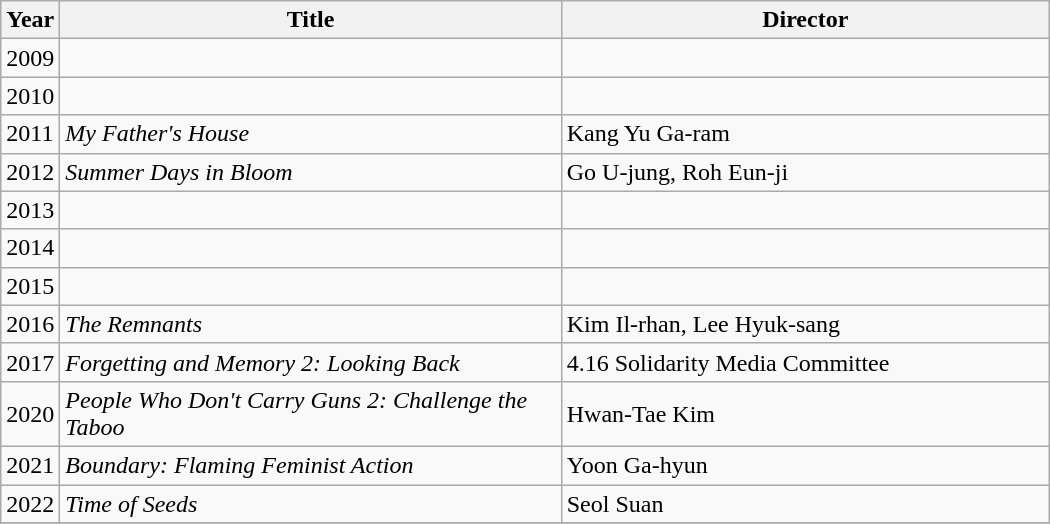<table class="wikitable" style="width:700px">
<tr>
<th width=10>Year</th>
<th width=350>Title</th>
<th width=340>Director</th>
</tr>
<tr>
<td>2009</td>
<td></td>
<td></td>
</tr>
<tr>
<td>2010</td>
<td></td>
<td></td>
</tr>
<tr>
<td>2011</td>
<td><em>My Father's House</em></td>
<td>Kang Yu Ga-ram</td>
</tr>
<tr>
<td>2012</td>
<td><em>Summer Days in Bloom</em></td>
<td>Go U-jung, Roh Eun-ji</td>
</tr>
<tr>
<td>2013</td>
<td></td>
<td></td>
</tr>
<tr>
<td>2014</td>
<td></td>
<td></td>
</tr>
<tr>
<td>2015</td>
<td></td>
<td></td>
</tr>
<tr>
<td>2016</td>
<td><em>The Remnants</em></td>
<td>Kim Il-rhan, Lee Hyuk-sang</td>
</tr>
<tr>
<td>2017</td>
<td><em>Forgetting and Memory 2: Looking Back</em></td>
<td>4.16 Solidarity Media Committee</td>
</tr>
<tr>
<td>2020</td>
<td><em>People Who Don't Carry Guns 2: Challenge the Taboo</em></td>
<td>Hwan-Tae Kim</td>
</tr>
<tr>
<td>2021</td>
<td><em>Boundary: Flaming Feminist Action</em></td>
<td>Yoon Ga-hyun</td>
</tr>
<tr>
<td>2022</td>
<td><em>Time of Seeds</em></td>
<td>Seol Suan</td>
</tr>
<tr>
</tr>
</table>
